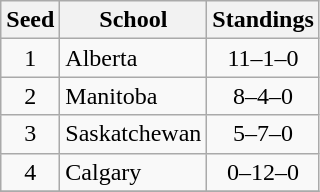<table class="wikitable">
<tr>
<th>Seed</th>
<th>School</th>
<th>Standings</th>
</tr>
<tr>
<td style="text-align:center">1</td>
<td>Alberta</td>
<td style="text-align:center">11–1–0</td>
</tr>
<tr>
<td style="text-align:center">2</td>
<td>Manitoba</td>
<td style="text-align:center">8–4–0</td>
</tr>
<tr>
<td style="text-align:center">3</td>
<td>Saskatchewan</td>
<td style="text-align:center">5–7–0</td>
</tr>
<tr>
<td style="text-align:center">4</td>
<td>Calgary</td>
<td style="text-align:center">0–12–0</td>
</tr>
<tr>
</tr>
</table>
